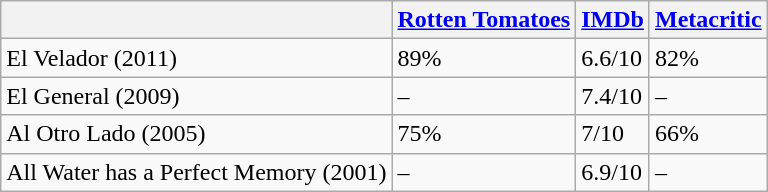<table class="wikitable">
<tr>
<th></th>
<th><a href='#'>Rotten Tomatoes</a></th>
<th><a href='#'>IMDb</a></th>
<th><a href='#'>Metacritic</a></th>
</tr>
<tr>
<td>El Velador (2011)</td>
<td>89%</td>
<td>6.6/10</td>
<td>82%</td>
</tr>
<tr>
<td>El General (2009)</td>
<td>–</td>
<td>7.4/10</td>
<td>–</td>
</tr>
<tr>
<td>Al Otro Lado (2005)</td>
<td>75%</td>
<td>7/10</td>
<td>66%</td>
</tr>
<tr>
<td>All Water has a Perfect Memory (2001)</td>
<td>–</td>
<td>6.9/10</td>
<td>–</td>
</tr>
</table>
